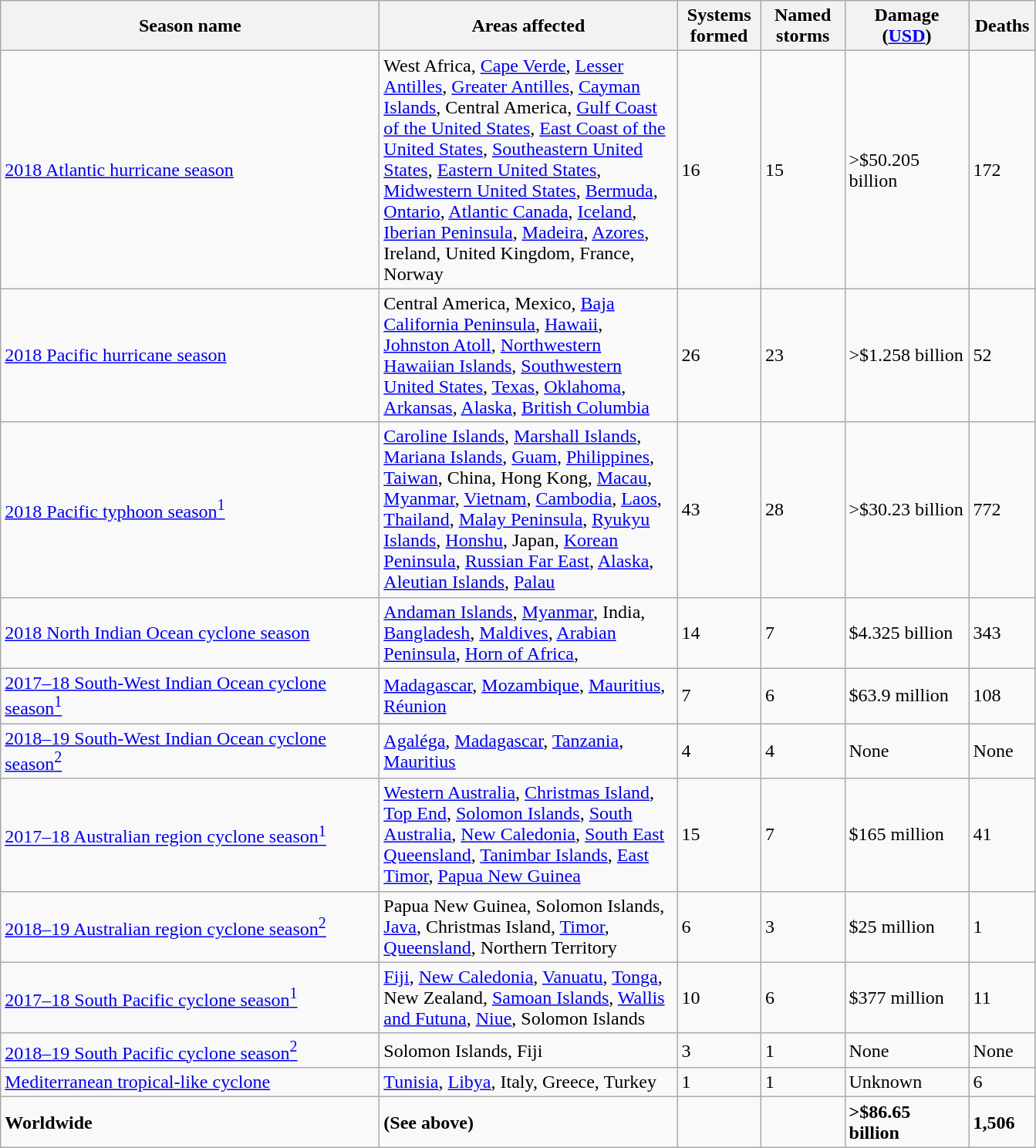<table class="wikitable sortable">
<tr>
<th style="width:320px;"><strong>Season name</strong></th>
<th style="width:250px;"><strong>Areas affected</strong></th>
<th style="width:65px;"><strong>Systems formed</strong></th>
<th style="width:65px;"><strong>Named storms</strong></th>
<th style="width:100px;"><strong>Damage (<a href='#'>USD</a>)</strong></th>
<th style="width:50px;"><strong>Deaths</strong></th>
</tr>
<tr>
<td><a href='#'>2018 Atlantic hurricane season</a></td>
<td>West Africa, <a href='#'>Cape Verde</a>, <a href='#'>Lesser Antilles</a>, <a href='#'>Greater Antilles</a>, <a href='#'>Cayman Islands</a>, Central America, <a href='#'>Gulf Coast of the United States</a>, <a href='#'>East Coast of the United States</a>, <a href='#'>Southeastern United States</a>, <a href='#'>Eastern United States</a>, <a href='#'>Midwestern United States</a>, <a href='#'>Bermuda</a>, <a href='#'>Ontario</a>, <a href='#'>Atlantic Canada</a>, <a href='#'>Iceland</a>, <a href='#'>Iberian Peninsula</a>, <a href='#'>Madeira</a>, <a href='#'>Azores</a>, Ireland, United Kingdom, France, Norway</td>
<td>16</td>
<td>15</td>
<td>>$50.205 billion</td>
<td>172</td>
</tr>
<tr>
<td><a href='#'>2018 Pacific hurricane season</a></td>
<td>Central America, Mexico, <a href='#'>Baja California Peninsula</a>, <a href='#'>Hawaii</a>, <a href='#'>Johnston Atoll</a>, <a href='#'>Northwestern Hawaiian Islands</a>, <a href='#'>Southwestern United States</a>, <a href='#'>Texas</a>, <a href='#'>Oklahoma</a>, <a href='#'>Arkansas</a>, <a href='#'>Alaska</a>, <a href='#'>British Columbia</a></td>
<td>26</td>
<td>23</td>
<td>>$1.258 billion</td>
<td>52</td>
</tr>
<tr>
<td><a href='#'>2018 Pacific typhoon season</a><a href='#'><sup>1</sup></a></td>
<td><a href='#'>Caroline Islands</a>, <a href='#'>Marshall Islands</a>, <a href='#'>Mariana Islands</a>, <a href='#'>Guam</a>, <a href='#'>Philippines</a>, <a href='#'>Taiwan</a>, China, Hong Kong, <a href='#'>Macau</a>, <a href='#'>Myanmar</a>, <a href='#'>Vietnam</a>, <a href='#'>Cambodia</a>, <a href='#'>Laos</a>, <a href='#'>Thailand</a>, <a href='#'>Malay Peninsula</a>, <a href='#'>Ryukyu Islands</a>, <a href='#'>Honshu</a>, Japan, <a href='#'>Korean Peninsula</a>, <a href='#'>Russian Far East</a>, <a href='#'>Alaska</a>, <a href='#'>Aleutian Islands</a>, <a href='#'>Palau</a></td>
<td>43</td>
<td>28</td>
<td>>$30.23 billion</td>
<td>772</td>
</tr>
<tr>
<td><a href='#'>2018 North Indian Ocean cyclone season</a></td>
<td><a href='#'>Andaman Islands</a>, <a href='#'>Myanmar</a>, India, <a href='#'>Bangladesh</a>, <a href='#'>Maldives</a>, <a href='#'>Arabian Peninsula</a>, <a href='#'>Horn of Africa</a>,</td>
<td>14</td>
<td>7</td>
<td>$4.325 billion</td>
<td>343</td>
</tr>
<tr>
<td><a href='#'>2017–18 South-West Indian Ocean cyclone season</a><a href='#'><sup>1</sup></a></td>
<td><a href='#'>Madagascar</a>, <a href='#'>Mozambique</a>, <a href='#'>Mauritius</a>, <a href='#'>Réunion</a></td>
<td>7</td>
<td>6</td>
<td>$63.9 million</td>
<td>108</td>
</tr>
<tr>
<td><a href='#'>2018–19 South-West Indian Ocean cyclone season</a><a href='#'><sup>2</sup></a></td>
<td><a href='#'>Agaléga</a>, <a href='#'>Madagascar</a>, <a href='#'>Tanzania</a>, <a href='#'>Mauritius</a></td>
<td>4</td>
<td>4</td>
<td>None</td>
<td>None</td>
</tr>
<tr>
<td><a href='#'>2017–18 Australian region cyclone season</a><a href='#'><sup>1</sup></a></td>
<td><a href='#'>Western Australia</a>, <a href='#'>Christmas Island</a>, <a href='#'>Top End</a>, <a href='#'>Solomon Islands</a>, <a href='#'>South Australia</a>, <a href='#'>New Caledonia</a>, <a href='#'>South East Queensland</a>, <a href='#'>Tanimbar Islands</a>, <a href='#'>East Timor</a>, <a href='#'>Papua New Guinea</a></td>
<td>15</td>
<td>7</td>
<td>$165 million</td>
<td>41</td>
</tr>
<tr>
<td><a href='#'>2018–19 Australian region cyclone season</a><a href='#'><sup>2</sup></a></td>
<td>Papua New Guinea, Solomon Islands, <a href='#'>Java</a>, Christmas Island, <a href='#'>Timor</a>, <a href='#'>Queensland</a>, Northern Territory</td>
<td>6</td>
<td>3</td>
<td>$25 million</td>
<td>1</td>
</tr>
<tr>
<td><a href='#'>2017–18 South Pacific cyclone season</a><a href='#'><sup>1</sup></a></td>
<td><a href='#'>Fiji</a>, <a href='#'>New Caledonia</a>, <a href='#'>Vanuatu</a>, <a href='#'>Tonga</a>, New Zealand, <a href='#'>Samoan Islands</a>, <a href='#'>Wallis and Futuna</a>, <a href='#'>Niue</a>, Solomon Islands</td>
<td>10</td>
<td>6</td>
<td>$377 million</td>
<td>11</td>
</tr>
<tr>
<td><a href='#'>2018–19 South Pacific cyclone season</a><a href='#'><sup>2</sup></a></td>
<td>Solomon Islands, Fiji</td>
<td>3</td>
<td>1</td>
<td>None</td>
<td>None</td>
</tr>
<tr>
<td><a href='#'>Mediterranean tropical-like cyclone</a></td>
<td><a href='#'>Tunisia</a>, <a href='#'>Libya</a>,  Italy, Greece, Turkey</td>
<td>1</td>
<td>1</td>
<td>Unknown</td>
<td>6</td>
</tr>
<tr>
<td><strong>Worldwide</strong></td>
<td><strong>(See above)</strong></td>
<td><strong></strong> </td>
<td><strong></strong></td>
<td><strong>>$86.65 billion</strong></td>
<td><strong>1,506</strong></td>
</tr>
</table>
